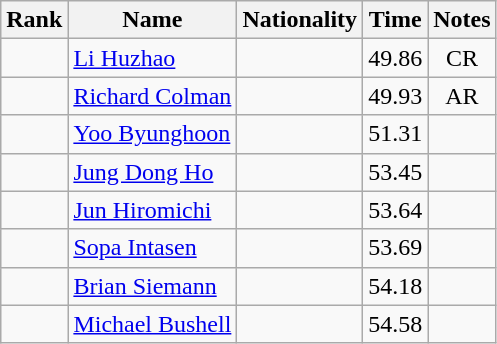<table class="wikitable sortable" style="text-align:center">
<tr>
<th>Rank</th>
<th>Name</th>
<th>Nationality</th>
<th>Time</th>
<th>Notes</th>
</tr>
<tr>
<td></td>
<td align=left><a href='#'>Li Huzhao</a></td>
<td align=left></td>
<td>49.86</td>
<td>CR</td>
</tr>
<tr>
<td></td>
<td align=left><a href='#'>Richard Colman</a></td>
<td align=left></td>
<td>49.93</td>
<td>AR</td>
</tr>
<tr>
<td></td>
<td align=left><a href='#'>Yoo Byunghoon</a></td>
<td align=left></td>
<td>51.31</td>
<td></td>
</tr>
<tr>
<td></td>
<td align=left><a href='#'>Jung Dong Ho</a></td>
<td align=left></td>
<td>53.45</td>
<td></td>
</tr>
<tr>
<td></td>
<td align=left><a href='#'>Jun Hiromichi</a></td>
<td align=left></td>
<td>53.64</td>
<td></td>
</tr>
<tr>
<td></td>
<td align=left><a href='#'>Sopa Intasen</a></td>
<td align=left></td>
<td>53.69</td>
<td></td>
</tr>
<tr>
<td></td>
<td align=left><a href='#'>Brian Siemann</a></td>
<td align=left></td>
<td>54.18</td>
<td></td>
</tr>
<tr>
<td></td>
<td align=left><a href='#'>Michael Bushell</a></td>
<td align=left></td>
<td>54.58</td>
<td></td>
</tr>
</table>
